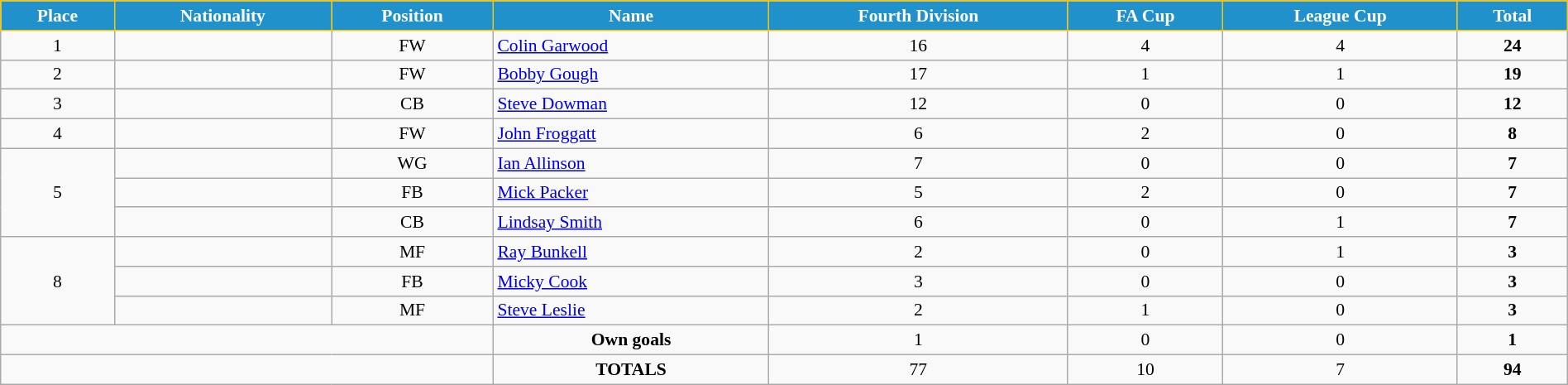<table class="wikitable" style="text-align:center; font-size:90%; width:100%;">
<tr>
<th style="background:#2191CC; color:white; border:1px solid #F7C408; text-align:center;">Place</th>
<th style="background:#2191CC; color:white; border:1px solid #F7C408; text-align:center;">Nationality</th>
<th style="background:#2191CC; color:white; border:1px solid #F7C408; text-align:center;">Position</th>
<th style="background:#2191CC; color:white; border:1px solid #F7C408; text-align:center;">Name</th>
<th style="background:#2191CC; color:white; border:1px solid #F7C408; text-align:center;">Fourth Division</th>
<th style="background:#2191CC; color:white; border:1px solid #F7C408; text-align:center;">FA Cup</th>
<th style="background:#2191CC; color:white; border:1px solid #F7C408; text-align:center;">League Cup</th>
<th style="background:#2191CC; color:white; border:1px solid #F7C408; text-align:center;">Total</th>
</tr>
<tr>
<td>1</td>
<td></td>
<td>FW</td>
<td align="left"><a href='#'>Colin Garwood</a></td>
<td>16</td>
<td>4</td>
<td>4</td>
<td><strong>24</strong></td>
</tr>
<tr>
<td>2</td>
<td></td>
<td>FW</td>
<td align="left"><a href='#'>Bobby Gough</a></td>
<td>17</td>
<td>1</td>
<td>1</td>
<td><strong>19</strong></td>
</tr>
<tr>
<td>3</td>
<td></td>
<td>CB</td>
<td align="left"><a href='#'>Steve Dowman</a></td>
<td>12</td>
<td>0</td>
<td>0</td>
<td><strong>12</strong></td>
</tr>
<tr>
<td>4</td>
<td></td>
<td>FW</td>
<td align="left"><a href='#'>John Froggatt</a></td>
<td>6</td>
<td>2</td>
<td>0</td>
<td><strong>8</strong></td>
</tr>
<tr>
<td rowspan=3>5</td>
<td></td>
<td>WG</td>
<td align="left"><a href='#'>Ian Allinson</a></td>
<td>7</td>
<td>0</td>
<td>0</td>
<td><strong>7</strong></td>
</tr>
<tr>
<td></td>
<td>FB</td>
<td align="left"><a href='#'>Mick Packer</a></td>
<td>5</td>
<td>2</td>
<td>0</td>
<td><strong>7</strong></td>
</tr>
<tr>
<td></td>
<td>CB</td>
<td align="left"><a href='#'>Lindsay Smith</a></td>
<td>6</td>
<td>0</td>
<td>1</td>
<td><strong>7</strong></td>
</tr>
<tr>
<td rowspan=3>8</td>
<td></td>
<td>MF</td>
<td align="left"><a href='#'>Ray Bunkell</a></td>
<td>2</td>
<td>0</td>
<td>1</td>
<td><strong>3</strong></td>
</tr>
<tr>
<td></td>
<td>FB</td>
<td align="left"><a href='#'>Micky Cook</a></td>
<td>3</td>
<td>0</td>
<td>0</td>
<td><strong>3</strong></td>
</tr>
<tr>
<td></td>
<td>MF</td>
<td align="left"><a href='#'>Steve Leslie</a></td>
<td>2</td>
<td>1</td>
<td>0</td>
<td><strong>3</strong></td>
</tr>
<tr>
<td colspan="3"></td>
<td><strong>Own goals</strong></td>
<td>1</td>
<td>0</td>
<td>0</td>
<td><strong>1</strong></td>
</tr>
<tr>
<td colspan="3"></td>
<td><strong>TOTALS</strong></td>
<td>77</td>
<td>10</td>
<td>7</td>
<td><strong>94</strong></td>
</tr>
</table>
